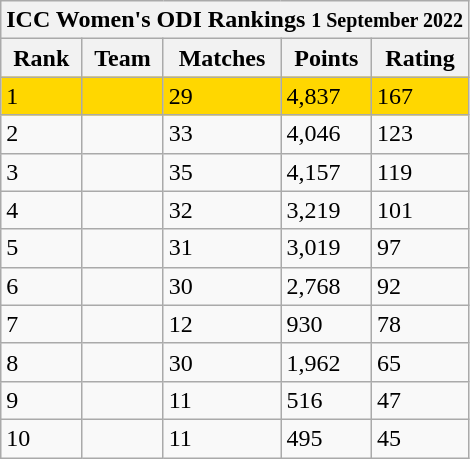<table class="wikitable" stp;">
<tr>
<th colspan="5">ICC Women's ODI Rankings <small>1 September 2022</small></th>
</tr>
<tr>
<th>Rank</th>
<th>Team</th>
<th>Matches</th>
<th>Points</th>
<th>Rating</th>
</tr>
<tr style="background:gold">
<td>1</td>
<td style="text-align:left;"></td>
<td>29</td>
<td>4,837</td>
<td>167</td>
</tr>
<tr>
<td>2</td>
<td style="text-align:left;"></td>
<td>33</td>
<td>4,046</td>
<td>123</td>
</tr>
<tr>
<td>3</td>
<td style="text-align:left;"></td>
<td>35</td>
<td>4,157</td>
<td>119</td>
</tr>
<tr>
<td>4</td>
<td style="text-align:left;"></td>
<td>32</td>
<td>3,219</td>
<td>101</td>
</tr>
<tr>
<td>5</td>
<td style="text-align:left;"></td>
<td>31</td>
<td>3,019</td>
<td>97</td>
</tr>
<tr>
<td>6</td>
<td style="text-align:left;"></td>
<td>30</td>
<td>2,768</td>
<td>92</td>
</tr>
<tr>
<td>7</td>
<td style="text-align:left;"></td>
<td>12</td>
<td>930</td>
<td>78</td>
</tr>
<tr>
<td>8</td>
<td style="text-align:left;"></td>
<td>30</td>
<td>1,962</td>
<td>65</td>
</tr>
<tr>
<td>9</td>
<td style="text-align:left;"></td>
<td>11</td>
<td>516</td>
<td>47</td>
</tr>
<tr>
<td>10</td>
<td style="text-align:left;"></td>
<td>11</td>
<td>495</td>
<td>45</td>
</tr>
</table>
